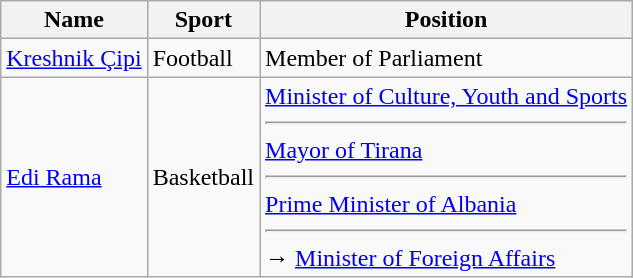<table class="wikitable">
<tr>
<th>Name</th>
<th>Sport</th>
<th>Position</th>
</tr>
<tr>
<td data-sort-value="Çipi, Kreshnik"><a href='#'>Kreshnik Çipi</a></td>
<td>Football</td>
<td>Member of Parliament</td>
</tr>
<tr>
<td data-sort-value="Rama, Edi"><a href='#'>Edi Rama</a></td>
<td>Basketball</td>
<td><a href='#'>Minister of Culture, Youth and Sports</a><hr><a href='#'>Mayor of Tirana</a><hr><a href='#'>Prime Minister of Albania</a><hr>→ <a href='#'>Minister of Foreign Affairs</a></td>
</tr>
</table>
